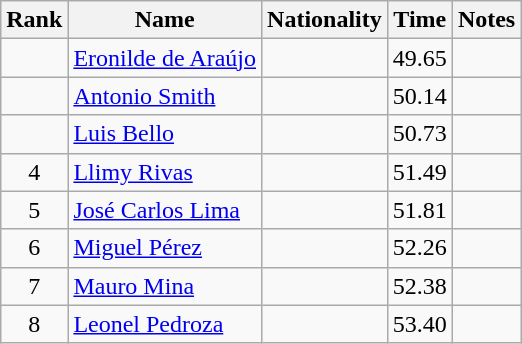<table class="wikitable sortable" style="text-align:center">
<tr>
<th>Rank</th>
<th>Name</th>
<th>Nationality</th>
<th>Time</th>
<th>Notes</th>
</tr>
<tr>
<td></td>
<td align=left><a href='#'>Eronilde de Araújo</a></td>
<td align=left></td>
<td>49.65</td>
<td></td>
</tr>
<tr>
<td></td>
<td align=left><a href='#'>Antonio Smith</a></td>
<td align=left></td>
<td>50.14</td>
<td></td>
</tr>
<tr>
<td></td>
<td align=left><a href='#'>Luis Bello</a></td>
<td align=left></td>
<td>50.73</td>
<td></td>
</tr>
<tr>
<td>4</td>
<td align=left><a href='#'>Llimy Rivas</a></td>
<td align=left></td>
<td>51.49</td>
<td></td>
</tr>
<tr>
<td>5</td>
<td align=left><a href='#'>José Carlos Lima</a></td>
<td align=left></td>
<td>51.81</td>
<td></td>
</tr>
<tr>
<td>6</td>
<td align=left><a href='#'>Miguel Pérez</a></td>
<td align=left></td>
<td>52.26</td>
<td></td>
</tr>
<tr>
<td>7</td>
<td align=left><a href='#'>Mauro Mina</a></td>
<td align=left></td>
<td>52.38</td>
<td></td>
</tr>
<tr>
<td>8</td>
<td align=left><a href='#'>Leonel Pedroza</a></td>
<td align=left></td>
<td>53.40</td>
<td></td>
</tr>
</table>
